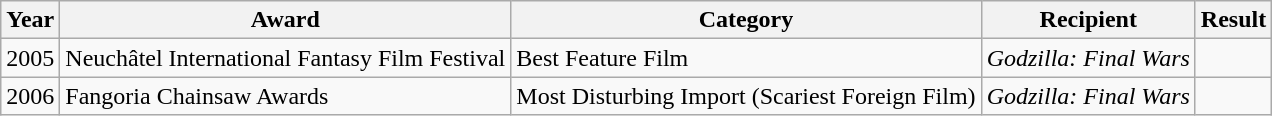<table class="wikitable">
<tr>
<th>Year</th>
<th>Award</th>
<th>Category</th>
<th>Recipient</th>
<th>Result</th>
</tr>
<tr>
<td>2005</td>
<td>Neuchâtel International Fantasy Film Festival</td>
<td>Best Feature Film</td>
<td><em>Godzilla: Final Wars</em></td>
<td></td>
</tr>
<tr>
<td>2006</td>
<td>Fangoria Chainsaw Awards</td>
<td>Most Disturbing Import (Scariest Foreign Film)</td>
<td><em>Godzilla: Final Wars</em></td>
<td></td>
</tr>
</table>
